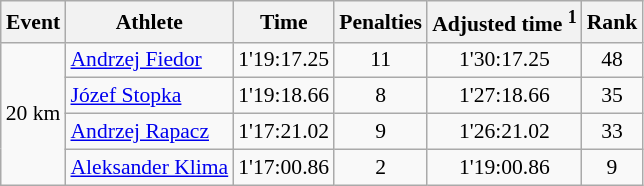<table class="wikitable" style="font-size:90%">
<tr>
<th>Event</th>
<th>Athlete</th>
<th>Time</th>
<th>Penalties</th>
<th>Adjusted time <sup>1</sup></th>
<th>Rank</th>
</tr>
<tr>
<td rowspan="4">20 km</td>
<td><a href='#'>Andrzej Fiedor</a></td>
<td align="center">1'19:17.25</td>
<td align="center">11</td>
<td align="center">1'30:17.25</td>
<td align="center">48</td>
</tr>
<tr>
<td><a href='#'>Józef Stopka</a></td>
<td align="center">1'19:18.66</td>
<td align="center">8</td>
<td align="center">1'27:18.66</td>
<td align="center">35</td>
</tr>
<tr>
<td><a href='#'>Andrzej Rapacz</a></td>
<td align="center">1'17:21.02</td>
<td align="center">9</td>
<td align="center">1'26:21.02</td>
<td align="center">33</td>
</tr>
<tr>
<td><a href='#'>Aleksander Klima</a></td>
<td align="center">1'17:00.86</td>
<td align="center">2</td>
<td align="center">1'19:00.86</td>
<td align="center">9</td>
</tr>
</table>
